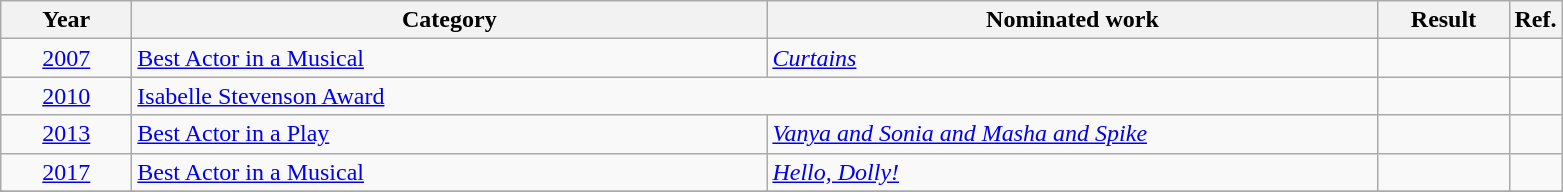<table class=wikitable>
<tr>
<th scope="col" style="width:5em;">Year</th>
<th scope="col" style="width:26em;">Category</th>
<th scope="col" style="width:25em;">Nominated work</th>
<th scope="col" style="width:5em;">Result</th>
<th>Ref.</th>
</tr>
<tr>
<td style="text-align:center;"><a href='#'>2007</a></td>
<td><a href='#'>Best Actor in a Musical</a></td>
<td><em><a href='#'>Curtains</a></em></td>
<td></td>
<td></td>
</tr>
<tr>
<td style="text-align:center;"><a href='#'>2010</a></td>
<td colspan="2"><a href='#'>Isabelle Stevenson Award</a></td>
<td></td>
<td></td>
</tr>
<tr>
<td style="text-align:center;"><a href='#'>2013</a></td>
<td><a href='#'>Best Actor in a Play</a></td>
<td><em><a href='#'>Vanya and Sonia and Masha and Spike</a></em></td>
<td></td>
<td></td>
</tr>
<tr>
<td style="text-align:center;"><a href='#'>2017</a></td>
<td><a href='#'>Best Actor in a Musical</a></td>
<td><em><a href='#'>Hello, Dolly!</a></em></td>
<td></td>
<td></td>
</tr>
<tr>
</tr>
</table>
